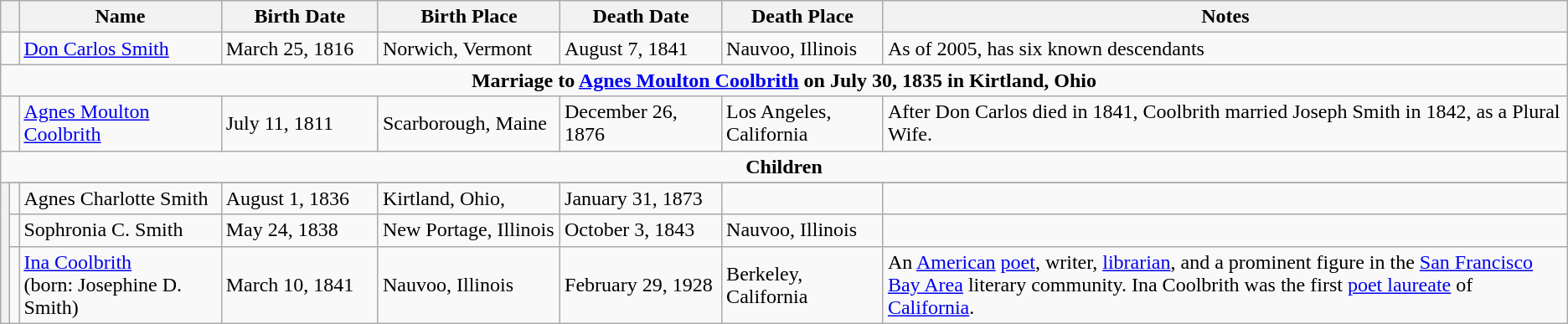<table class="wikitable">
<tr>
<th width = "75px" colspan="2"></th>
<th width = "175px">Name</th>
<th width = "135px">Birth Date</th>
<th width = "150px">Birth Place</th>
<th width = "135px">Death Date</th>
<th width = "135px">Death Place</th>
<th width = "650px">Notes</th>
</tr>
<tr>
<td colspan="2"></td>
<td><a href='#'>Don Carlos Smith</a></td>
<td>March 25, 1816</td>
<td>Norwich, Vermont</td>
<td>August 7, 1841</td>
<td>Nauvoo, Illinois</td>
<td>As of 2005, has six known descendants</td>
</tr>
<tr>
<td colspan="10" style="text-align:center;"><strong>Marriage to <a href='#'>Agnes Moulton Coolbrith</a> on July 30, 1835 in Kirtland, Ohio</strong></td>
</tr>
<tr>
<td colspan="2"></td>
<td><a href='#'>Agnes Moulton Coolbrith</a></td>
<td>July 11, 1811</td>
<td>Scarborough, Maine</td>
<td>December 26, 1876</td>
<td>Los Angeles, California</td>
<td>After Don Carlos died in 1841, Coolbrith married Joseph Smith in 1842, as a Plural Wife.</td>
</tr>
<tr>
<td colspan="10" style="text-align:center;"><strong>Children</strong></td>
</tr>
<tr>
<td rowspan="4" style="background: #f2f2f2;"></td>
</tr>
<tr>
<td></td>
<td>Agnes Charlotte Smith</td>
<td>August 1, 1836</td>
<td>Kirtland, Ohio,</td>
<td>January 31, 1873</td>
<td></td>
<td></td>
</tr>
<tr>
<td></td>
<td>Sophronia C. Smith</td>
<td>May 24, 1838</td>
<td>New Portage, Illinois</td>
<td>October 3, 1843</td>
<td>Nauvoo, Illinois</td>
<td></td>
</tr>
<tr>
<td></td>
<td><a href='#'>Ina Coolbrith</a><br>(born: Josephine D. Smith)</td>
<td>March 10, 1841</td>
<td>Nauvoo, Illinois</td>
<td>February 29, 1928</td>
<td>Berkeley, California</td>
<td>An <a href='#'>American</a> <a href='#'>poet</a>, writer, <a href='#'>librarian</a>, and a prominent figure in the <a href='#'>San Francisco Bay Area</a> literary community.  Ina Coolbrith was the first <a href='#'>poet laureate</a> of <a href='#'>California</a>.</td>
</tr>
</table>
